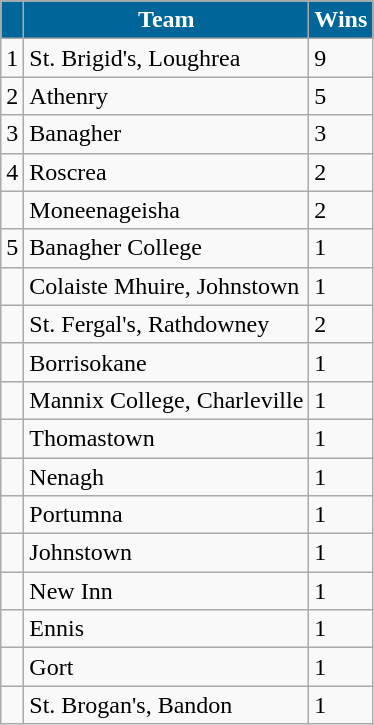<table class="wikitable">
<tr>
<th style="background:#069; color:white;"></th>
<th style="background:#069; color:white;">Team</th>
<th style="background:#069; color:white;">Wins</th>
</tr>
<tr>
<td>1</td>
<td>St. Brigid's, Loughrea</td>
<td>9</td>
</tr>
<tr>
<td>2</td>
<td>Athenry</td>
<td>5</td>
</tr>
<tr>
<td>3</td>
<td>Banagher</td>
<td>3</td>
</tr>
<tr>
<td>4</td>
<td>Roscrea</td>
<td>2</td>
</tr>
<tr>
<td></td>
<td>Moneenageisha</td>
<td>2</td>
</tr>
<tr>
<td>5</td>
<td>Banagher College</td>
<td>1</td>
</tr>
<tr>
<td></td>
<td>Colaiste Mhuire, Johnstown</td>
<td>1</td>
</tr>
<tr>
<td></td>
<td>St. Fergal's, Rathdowney</td>
<td>2</td>
</tr>
<tr>
<td></td>
<td>Borrisokane</td>
<td>1</td>
</tr>
<tr>
<td></td>
<td>Mannix College, Charleville</td>
<td>1</td>
</tr>
<tr>
<td></td>
<td>Thomastown</td>
<td>1</td>
</tr>
<tr>
<td></td>
<td>Nenagh</td>
<td>1</td>
</tr>
<tr>
<td></td>
<td>Portumna</td>
<td>1</td>
</tr>
<tr>
<td></td>
<td>Johnstown</td>
<td>1</td>
</tr>
<tr>
<td></td>
<td>New Inn</td>
<td>1</td>
</tr>
<tr>
<td></td>
<td>Ennis</td>
<td>1</td>
</tr>
<tr>
<td></td>
<td>Gort</td>
<td>1</td>
</tr>
<tr>
<td></td>
<td>St. Brogan's, Bandon</td>
<td>1</td>
</tr>
</table>
